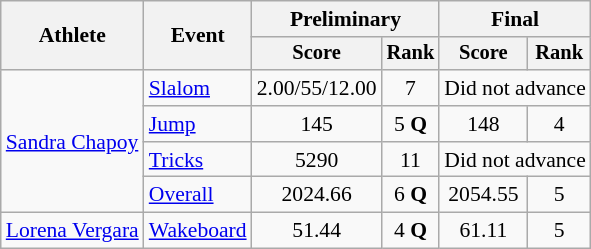<table class=wikitable style=font-size:90%;text-align:center>
<tr>
<th rowspan=2>Athlete</th>
<th rowspan=2>Event</th>
<th colspan=2>Preliminary</th>
<th colspan=2>Final</th>
</tr>
<tr style=font-size:95%>
<th>Score</th>
<th>Rank</th>
<th>Score</th>
<th>Rank</th>
</tr>
<tr>
<td align=left rowspan=4><a href='#'>Sandra Chapoy</a></td>
<td align=left><a href='#'>Slalom</a></td>
<td>2.00/55/12.00</td>
<td>7</td>
<td colspan=2>Did not advance</td>
</tr>
<tr>
<td align=left><a href='#'>Jump</a></td>
<td>145</td>
<td>5 <strong>Q</strong></td>
<td>148</td>
<td>4</td>
</tr>
<tr>
<td align=left><a href='#'>Tricks</a></td>
<td>5290</td>
<td>11</td>
<td colspan=2>Did not advance</td>
</tr>
<tr>
<td align=left><a href='#'>Overall</a></td>
<td>2024.66</td>
<td>6 <strong>Q</strong></td>
<td>2054.55</td>
<td>5</td>
</tr>
<tr>
<td align=left><a href='#'>Lorena Vergara</a></td>
<td align=left><a href='#'>Wakeboard</a></td>
<td>51.44</td>
<td>4 <strong>Q</strong></td>
<td>61.11</td>
<td>5</td>
</tr>
</table>
